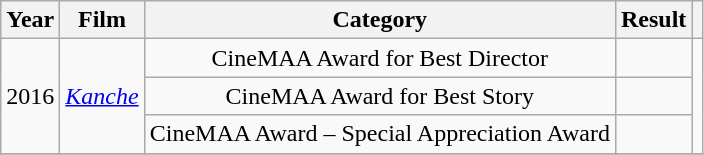<table class="wikitable sortable">
<tr>
<th>Year</th>
<th>Film</th>
<th>Category</th>
<th>Result</th>
<th class="unsortable"></th>
</tr>
<tr>
<td style="text-align:center;" rowspan="3">2016</td>
<td style="text-align:center;" rowspan="3"><em><a href='#'>Kanche</a></em></td>
<td style="text-align:center;">CineMAA Award for Best Director</td>
<td></td>
<td rowspan="3"></td>
</tr>
<tr>
<td style="text-align:center;">CineMAA Award for Best Story</td>
<td></td>
</tr>
<tr>
<td style="text-align:center;">CineMAA Award – Special Appreciation Award</td>
<td></td>
</tr>
<tr>
</tr>
</table>
